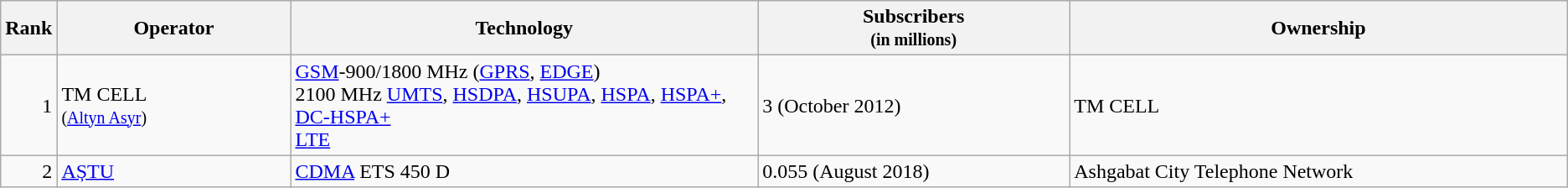<table class="wikitable">
<tr>
<th style="width:3%;">Rank</th>
<th style="width:15%;">Operator</th>
<th style="width:30%;">Technology</th>
<th style="width:20%;">Subscribers<br><small>(in millions)</small></th>
<th style="width:32%;">Ownership</th>
</tr>
<tr>
<td style="text-align:right;">1</td>
<td>TM CELL <br> <small>(<a href='#'>Altyn Asyr</a>)</small></td>
<td><a href='#'>GSM</a>-900/1800 MHz (<a href='#'>GPRS</a>, <a href='#'>EDGE</a>) <br> 2100 MHz <a href='#'>UMTS</a>, <a href='#'>HSDPA</a>, <a href='#'>HSUPA</a>, <a href='#'>HSPA</a>, <a href='#'>HSPA+</a>, <a href='#'>DC-HSPA+</a> <br><a href='#'>LTE</a></td>
<td>3 (October 2012)</td>
<td>TM CELL</td>
</tr>
<tr>
<td style="text-align:right;">2</td>
<td><a href='#'>AȘTU</a></td>
<td><a href='#'>CDMA</a> ETS 450 D</td>
<td>0.055 (August 2018)</td>
<td>Ashgabat City Telephone Network</td>
</tr>
</table>
